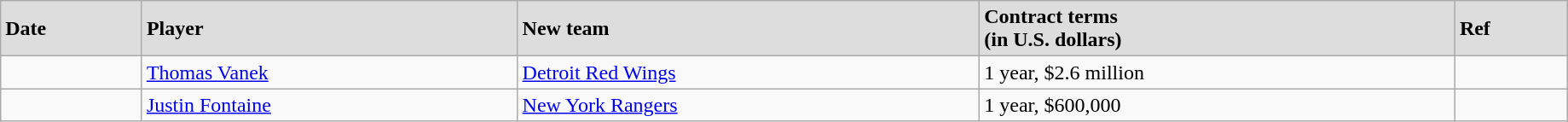<table class="wikitable" width=97%>
<tr style="background:#ddd;">
<td><strong>Date</strong></td>
<td><strong>Player</strong></td>
<td><strong>New team</strong></td>
<td><strong>Contract terms</strong><br><strong>(in U.S. dollars)</strong></td>
<td><strong>Ref</strong></td>
</tr>
<tr>
<td></td>
<td><a href='#'>Thomas Vanek</a></td>
<td><a href='#'>Detroit Red Wings</a></td>
<td>1 year, $2.6 million</td>
<td></td>
</tr>
<tr>
<td></td>
<td><a href='#'>Justin Fontaine</a></td>
<td><a href='#'>New York Rangers</a></td>
<td>1 year, $600,000</td>
<td></td>
</tr>
</table>
